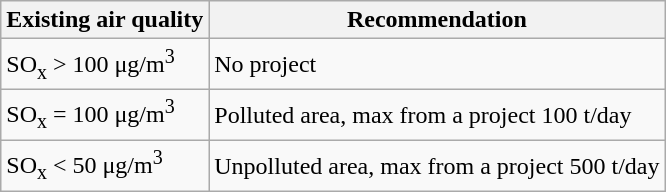<table class="wikitable">
<tr>
<th>Existing air quality</th>
<th>Recommendation</th>
</tr>
<tr>
<td>SO<sub>x</sub> > 100 μg/m<sup>3</sup></td>
<td>No project</td>
</tr>
<tr>
<td>SO<sub>x</sub> = 100 μg/m<sup>3</sup></td>
<td>Polluted area, max from a project 100 t/day</td>
</tr>
<tr>
<td>SO<sub>x</sub> < 50 μg/m<sup>3</sup></td>
<td>Unpolluted area, max from a project 500 t/day</td>
</tr>
</table>
